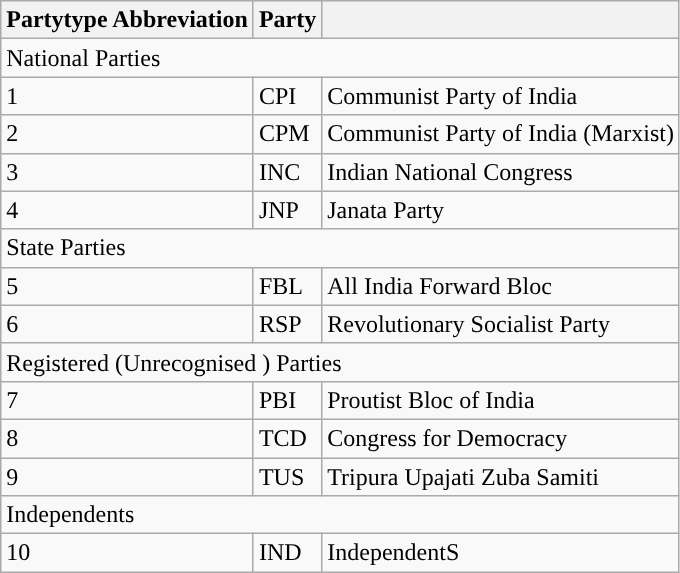<table class="wikitable">
<tr>
<th>Partytype Abbreviation</th>
<th>Party</th>
<th></th>
</tr>
<tr>
<td colspan="3">National Parties</td>
</tr>
<tr>
<td>1</td>
<td>CPI</td>
<td>Communist Party of India</td>
</tr>
<tr>
<td>2</td>
<td>CPM</td>
<td>Communist Party of India (Marxist)</td>
</tr>
<tr>
<td>3</td>
<td>INC</td>
<td>Indian National Congress</td>
</tr>
<tr>
<td>4</td>
<td>JNP</td>
<td>Janata Party</td>
</tr>
<tr>
<td colspan="3">State Parties</td>
</tr>
<tr>
<td>5</td>
<td>FBL</td>
<td>All India Forward Bloc</td>
</tr>
<tr>
<td>6</td>
<td>RSP</td>
<td>Revolutionary Socialist Party</td>
</tr>
<tr>
<td colspan="3">Registered (Unrecognised ) Parties</td>
</tr>
<tr>
<td>7</td>
<td>PBI</td>
<td>Proutist Bloc of India</td>
</tr>
<tr>
<td>8</td>
<td>TCD</td>
<td>Congress for Democracy</td>
</tr>
<tr>
<td>9</td>
<td>TUS</td>
<td>Tripura Upajati Zuba Samiti</td>
</tr>
<tr>
<td colspan="3">Independents</td>
</tr>
<tr>
<td>10</td>
<td>IND</td>
<td>IndependentS</td>
</tr>
</table>
